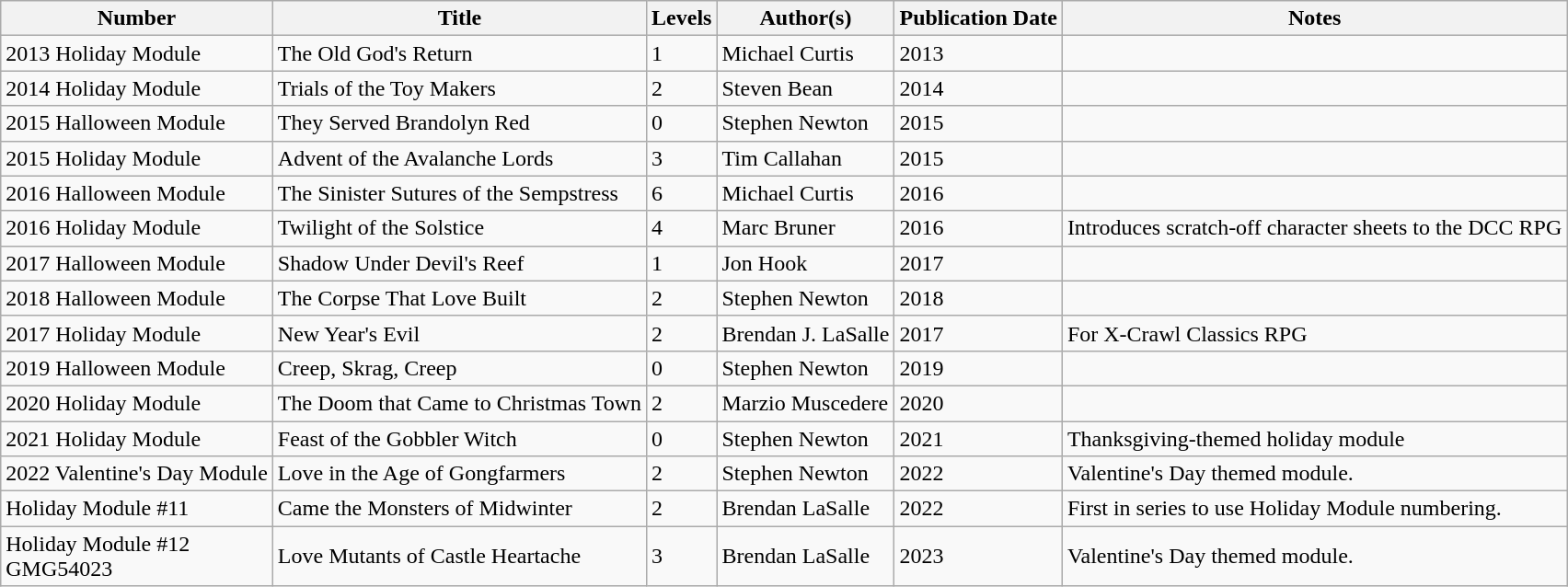<table class="wikitable sortable">
<tr>
<th>Number</th>
<th>Title</th>
<th>Levels</th>
<th>Author(s)</th>
<th>Publication Date</th>
<th>Notes</th>
</tr>
<tr>
<td>2013 Holiday Module</td>
<td>The Old God's Return</td>
<td>1</td>
<td>Michael Curtis</td>
<td>2013</td>
<td></td>
</tr>
<tr>
<td>2014 Holiday Module</td>
<td>Trials of the Toy Makers</td>
<td>2</td>
<td>Steven Bean</td>
<td>2014</td>
<td></td>
</tr>
<tr>
<td>2015 Halloween Module</td>
<td>They Served Brandolyn Red</td>
<td>0</td>
<td>Stephen Newton</td>
<td>2015</td>
<td></td>
</tr>
<tr>
<td>2015 Holiday Module</td>
<td>Advent of the Avalanche Lords</td>
<td>3</td>
<td>Tim Callahan</td>
<td>2015</td>
<td></td>
</tr>
<tr>
<td>2016 Halloween Module</td>
<td>The Sinister Sutures of the Sempstress</td>
<td>6</td>
<td>Michael Curtis</td>
<td>2016</td>
<td></td>
</tr>
<tr>
<td>2016 Holiday Module</td>
<td>Twilight of the Solstice</td>
<td>4</td>
<td>Marc Bruner</td>
<td>2016</td>
<td>Introduces scratch-off character sheets to the DCC RPG</td>
</tr>
<tr>
<td>2017 Halloween Module</td>
<td>Shadow Under Devil's Reef</td>
<td>1</td>
<td>Jon Hook</td>
<td>2017</td>
<td></td>
</tr>
<tr>
<td>2018 Halloween Module</td>
<td>The Corpse That Love Built</td>
<td>2</td>
<td>Stephen Newton</td>
<td>2018</td>
<td></td>
</tr>
<tr>
<td>2017 Holiday Module</td>
<td>New Year's Evil</td>
<td>2</td>
<td>Brendan J. LaSalle</td>
<td>2017</td>
<td>For X-Crawl Classics RPG</td>
</tr>
<tr>
<td>2019 Halloween Module</td>
<td>Creep, Skrag, Creep</td>
<td>0</td>
<td>Stephen Newton</td>
<td>2019</td>
<td></td>
</tr>
<tr>
<td>2020 Holiday Module</td>
<td>The Doom that Came to Christmas Town</td>
<td>2</td>
<td>Marzio Muscedere</td>
<td>2020</td>
<td></td>
</tr>
<tr>
<td>2021 Holiday Module</td>
<td>Feast of the Gobbler Witch</td>
<td>0</td>
<td>Stephen Newton</td>
<td>2021</td>
<td>Thanksgiving-themed holiday module</td>
</tr>
<tr>
<td>2022 Valentine's Day Module</td>
<td>Love in the Age of Gongfarmers</td>
<td>2</td>
<td>Stephen Newton</td>
<td>2022</td>
<td>Valentine's Day themed module.</td>
</tr>
<tr>
<td>Holiday Module #11</td>
<td>Came the Monsters of Midwinter</td>
<td>2</td>
<td>Brendan LaSalle</td>
<td>2022</td>
<td>First in series to use Holiday Module numbering.</td>
</tr>
<tr>
<td>Holiday Module #12<br>GMG54023</td>
<td>Love Mutants of Castle Heartache</td>
<td>3</td>
<td>Brendan LaSalle</td>
<td>2023</td>
<td>Valentine's Day themed module.</td>
</tr>
</table>
